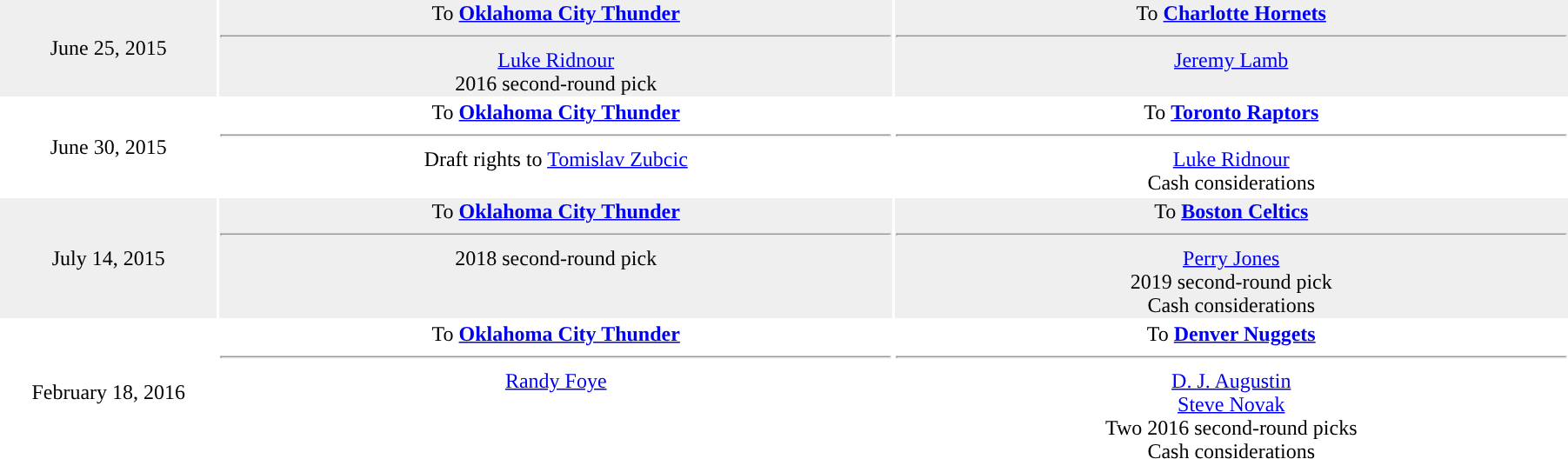<table style="text-align: center">
<tr style="background:#eeee">
<td style="width:10%">June 25, 2015</td>
<td style="width:31%; vertical-align:top;">To <strong><a href='#'>Oklahoma City Thunder</a></strong><hr><a href='#'>Luke Ridnour</a><br>2016 second-round pick</td>
<td style="width:31%; vertical-align:top;">To <strong><a href='#'>Charlotte Hornets</a></strong><hr><a href='#'>Jeremy Lamb</a></td>
</tr>
<tr>
<td style="width:10%">June 30, 2015</td>
<td style="width:31%; vertical-align:top;">To <strong><a href='#'>Oklahoma City Thunder</a></strong><hr>Draft rights to <a href='#'>Tomislav Zubcic</a></td>
<td style="width:31%; vertical-align:top;">To <strong><a href='#'>Toronto Raptors</a></strong><hr><a href='#'>Luke Ridnour</a><br>Cash considerations</td>
</tr>
<tr style="background:#eeee">
<td style="width:10%">July 14, 2015</td>
<td style="width:31%; vertical-align:top;">To <strong><a href='#'>Oklahoma City Thunder</a></strong><hr>2018 second-round pick</td>
<td style="width:31%; vertical-align:top;">To <strong><a href='#'>Boston Celtics</a></strong><hr><a href='#'>Perry Jones</a><br>2019 second-round pick<br>Cash considerations</td>
</tr>
<tr>
<td style="width:10%">February 18, 2016</td>
<td style="width:31%; vertical-align:top;">To <strong><a href='#'>Oklahoma City Thunder</a></strong><hr><a href='#'>Randy Foye</a></td>
<td style="width:31%; vertical-align:top;">To <strong><a href='#'>Denver Nuggets</a></strong><hr><a href='#'>D. J. Augustin</a><br><a href='#'>Steve Novak</a><br>Two 2016 second-round picks<br>Cash considerations</td>
</tr>
</table>
